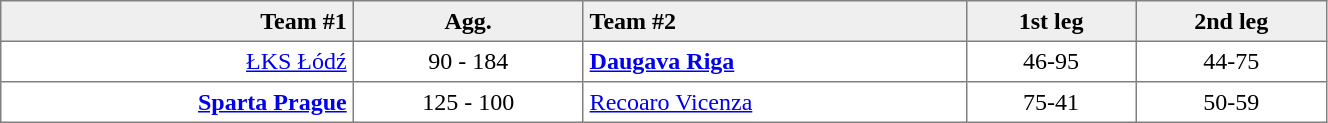<table border=1 cellspacing=0 cellpadding=4 style="border-collapse: collapse;" width=70%>
<tr bgcolor="efefef">
<th align=right>Team #1</th>
<th>Agg.</th>
<th align=left>Team #2</th>
<th>1st leg</th>
<th>2nd leg</th>
</tr>
<tr>
<td align=right><a href='#'>ŁKS Łódź</a> </td>
<td align=center>90 - 184</td>
<td> <strong><a href='#'>Daugava Riga</a></strong></td>
<td align=center>46-95</td>
<td align=center>44-75</td>
</tr>
<tr>
<td align=right><strong><a href='#'>Sparta Prague</a></strong> </td>
<td align=center>125 - 100</td>
<td> <a href='#'>Recoaro Vicenza</a></td>
<td align=center>75-41</td>
<td align=center>50-59</td>
</tr>
</table>
